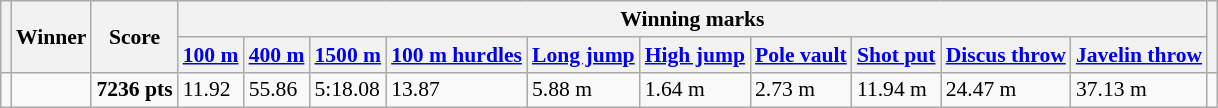<table class="wikitable mw-datatable sortable" style="font-size: 90%">
<tr>
<th rowspan=2></th>
<th rowspan=2>Winner</th>
<th rowspan=2>Score</th>
<th colspan=10>Winning marks</th>
<th rowspan=2 class="unsortable"></th>
</tr>
<tr>
<th><a href='#'>100 m</a></th>
<th><a href='#'>400 m</a></th>
<th><a href='#'>1500 m</a></th>
<th><a href='#'>100 m hurdles</a></th>
<th><a href='#'>Long jump</a></th>
<th><a href='#'>High jump</a></th>
<th><a href='#'>Pole vault</a></th>
<th><a href='#'>Shot put</a></th>
<th><a href='#'>Discus throw</a></th>
<th><a href='#'>Javelin throw</a></th>
</tr>
<tr>
<td></td>
<td></td>
<td><strong>7236 pts</strong></td>
<td>11.92  </td>
<td>55.86</td>
<td>5:18.08</td>
<td>13.87  </td>
<td>5.88 m </td>
<td>1.64 m</td>
<td>2.73 m </td>
<td>11.94 m</td>
<td>24.47 m</td>
<td>37.13 m</td>
<td></td>
</tr>
</table>
